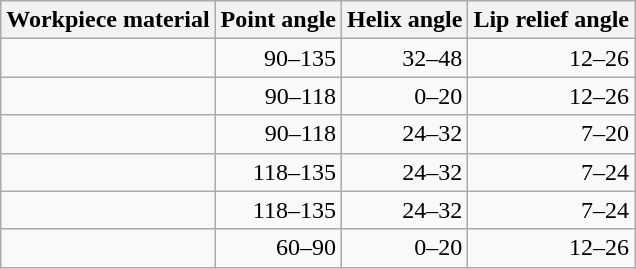<table class="wikitable" style="text-align:right;">
<tr>
<th>Workpiece material</th>
<th>Point angle</th>
<th>Helix angle</th>
<th>Lip relief angle</th>
</tr>
<tr>
<td></td>
<td>90–135</td>
<td>32–48</td>
<td>12–26</td>
</tr>
<tr>
<td></td>
<td>90–118</td>
<td>0–20</td>
<td>12–26</td>
</tr>
<tr>
<td></td>
<td>90–118</td>
<td>24–32</td>
<td>7–20</td>
</tr>
<tr>
<td></td>
<td>118–135</td>
<td>24–32</td>
<td>7–24</td>
</tr>
<tr>
<td></td>
<td>118–135</td>
<td>24–32</td>
<td>7–24</td>
</tr>
<tr>
<td></td>
<td>60–90</td>
<td>0–20</td>
<td>12–26</td>
</tr>
</table>
